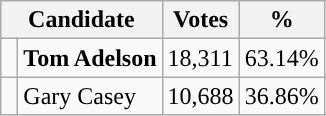<table class="wikitable">
<tr>
<th colspan="2" rowspan="1" align="center" valign="top"><strong>Candidate</strong></th>
<th valign="top"><strong>Votes</strong></th>
<th valign="top"><strong>%</strong></th>
</tr>
<tr>
<td style="background-color:"> </td>
<td><strong>Tom Adelson</strong></td>
<td>18,311</td>
<td>63.14%</td>
</tr>
<tr>
<td style="background-color:"> </td>
<td>Gary Casey</td>
<td>10,688</td>
<td>36.86%</td>
</tr>
</table>
